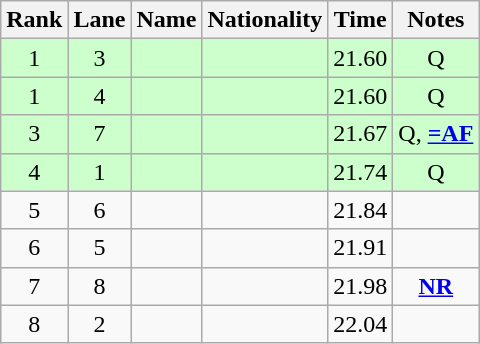<table class="wikitable sortable" style="text-align:center">
<tr>
<th>Rank</th>
<th>Lane</th>
<th>Name</th>
<th>Nationality</th>
<th>Time</th>
<th>Notes</th>
</tr>
<tr bgcolor=ccffcc>
<td>1</td>
<td>3</td>
<td align=left></td>
<td align=left></td>
<td>21.60</td>
<td>Q</td>
</tr>
<tr bgcolor=ccffcc>
<td>1</td>
<td>4</td>
<td align=left></td>
<td align=left></td>
<td>21.60</td>
<td>Q</td>
</tr>
<tr bgcolor=ccffcc>
<td>3</td>
<td>7</td>
<td align=left></td>
<td align=left></td>
<td>21.67</td>
<td>Q, <strong><a href='#'>=AF</a></strong></td>
</tr>
<tr bgcolor=ccffcc>
<td>4</td>
<td>1</td>
<td align=left></td>
<td align=left></td>
<td>21.74</td>
<td>Q</td>
</tr>
<tr>
<td>5</td>
<td>6</td>
<td align=left></td>
<td align=left></td>
<td>21.84</td>
<td></td>
</tr>
<tr>
<td>6</td>
<td>5</td>
<td align=left></td>
<td align=left></td>
<td>21.91</td>
<td></td>
</tr>
<tr>
<td>7</td>
<td>8</td>
<td align=left></td>
<td align=left></td>
<td>21.98</td>
<td><strong><a href='#'>NR</a></strong></td>
</tr>
<tr>
<td>8</td>
<td>2</td>
<td align=left></td>
<td align=left></td>
<td>22.04</td>
<td></td>
</tr>
</table>
